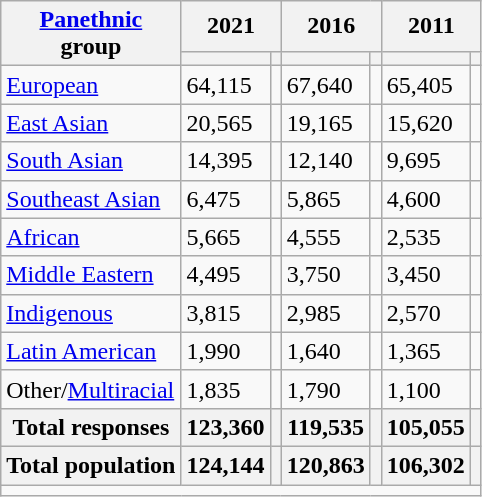<table class="wikitable collapsible sortable">
<tr>
<th rowspan="2"><a href='#'>Panethnic</a><br>group</th>
<th colspan="2">2021</th>
<th colspan="2">2016</th>
<th colspan="2">2011</th>
</tr>
<tr>
<th><a href='#'></a></th>
<th></th>
<th></th>
<th></th>
<th></th>
<th></th>
</tr>
<tr>
<td><a href='#'>European</a></td>
<td>64,115</td>
<td></td>
<td>67,640</td>
<td></td>
<td>65,405</td>
<td></td>
</tr>
<tr>
<td><a href='#'>East Asian</a></td>
<td>20,565</td>
<td></td>
<td>19,165</td>
<td></td>
<td>15,620</td>
<td></td>
</tr>
<tr>
<td><a href='#'>South Asian</a></td>
<td>14,395</td>
<td></td>
<td>12,140</td>
<td></td>
<td>9,695</td>
<td></td>
</tr>
<tr>
<td><a href='#'>Southeast Asian</a></td>
<td>6,475</td>
<td></td>
<td>5,865</td>
<td></td>
<td>4,600</td>
<td></td>
</tr>
<tr>
<td><a href='#'>African</a></td>
<td>5,665</td>
<td></td>
<td>4,555</td>
<td></td>
<td>2,535</td>
<td></td>
</tr>
<tr>
<td><a href='#'>Middle Eastern</a></td>
<td>4,495</td>
<td></td>
<td>3,750</td>
<td></td>
<td>3,450</td>
<td></td>
</tr>
<tr>
<td><a href='#'>Indigenous</a></td>
<td>3,815</td>
<td></td>
<td>2,985</td>
<td></td>
<td>2,570</td>
<td></td>
</tr>
<tr>
<td><a href='#'>Latin American</a></td>
<td>1,990</td>
<td></td>
<td>1,640</td>
<td></td>
<td>1,365</td>
<td></td>
</tr>
<tr>
<td>Other/<a href='#'>Multiracial</a></td>
<td>1,835</td>
<td></td>
<td>1,790</td>
<td></td>
<td>1,100</td>
<td></td>
</tr>
<tr>
<th>Total responses</th>
<th>123,360</th>
<th></th>
<th>119,535</th>
<th></th>
<th>105,055</th>
<th></th>
</tr>
<tr>
<th>Total population</th>
<th>124,144</th>
<th></th>
<th>120,863</th>
<th></th>
<th>106,302</th>
<th></th>
</tr>
<tr class="sortbottom">
<td colspan="15"></td>
</tr>
</table>
